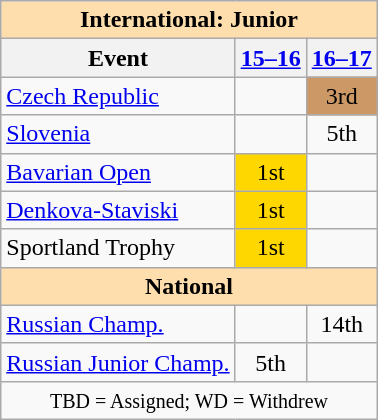<table class="wikitable" style="text-align:center">
<tr>
<th style="background-color: #ffdead; " colspan=3 align=center>International: Junior</th>
</tr>
<tr>
<th>Event</th>
<th><a href='#'>15–16</a></th>
<th><a href='#'>16–17</a></th>
</tr>
<tr>
<td align=left> <a href='#'>Czech Republic</a></td>
<td></td>
<td bgcolor=cc9966>3rd</td>
</tr>
<tr>
<td align=left> <a href='#'>Slovenia</a></td>
<td></td>
<td>5th</td>
</tr>
<tr>
<td align=left><a href='#'>Bavarian Open</a></td>
<td bgcolor=gold>1st</td>
<td></td>
</tr>
<tr>
<td align=left><a href='#'>Denkova-Staviski</a></td>
<td bgcolor=gold>1st</td>
<td></td>
</tr>
<tr>
<td align=left>Sportland Trophy</td>
<td bgcolor=gold>1st</td>
<td></td>
</tr>
<tr>
<th style="background-color: #ffdead; " colspan=3 align=center>National</th>
</tr>
<tr>
<td align=left><a href='#'>Russian Champ.</a></td>
<td></td>
<td>14th</td>
</tr>
<tr>
<td align=left><a href='#'>Russian Junior Champ.</a></td>
<td>5th</td>
<td></td>
</tr>
<tr>
<td colspan=3 align=center><small> TBD = Assigned; WD = Withdrew </small></td>
</tr>
</table>
